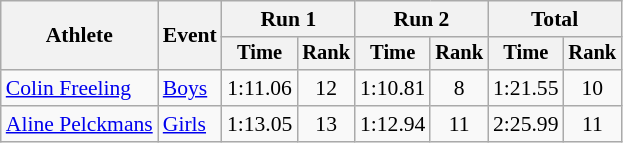<table class="wikitable" style="font-size:90%">
<tr>
<th rowspan="2">Athlete</th>
<th rowspan="2">Event</th>
<th colspan="2">Run 1</th>
<th colspan="2">Run 2</th>
<th colspan="2">Total</th>
</tr>
<tr style="font-size:95%">
<th>Time</th>
<th>Rank</th>
<th>Time</th>
<th>Rank</th>
<th>Time</th>
<th>Rank</th>
</tr>
<tr align=center>
<td align=left><a href='#'>Colin Freeling</a></td>
<td align=left><a href='#'>Boys</a></td>
<td>1:11.06</td>
<td>12</td>
<td>1:10.81</td>
<td>8</td>
<td>1:21.55</td>
<td>10</td>
</tr>
<tr align=center>
<td align=left><a href='#'>Aline Pelckmans</a></td>
<td align=left><a href='#'>Girls</a></td>
<td>1:13.05</td>
<td>13</td>
<td>1:12.94</td>
<td>11</td>
<td>2:25.99</td>
<td>11</td>
</tr>
</table>
